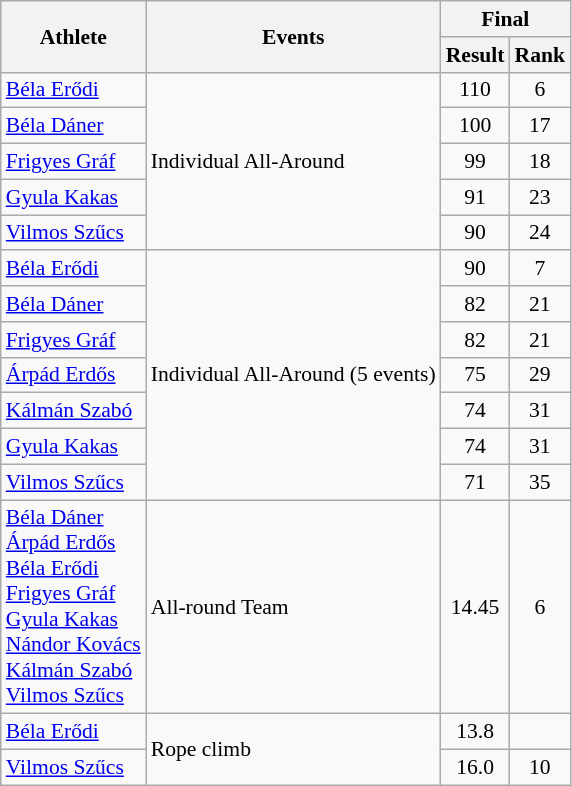<table class=wikitable style="font-size:90%">
<tr>
<th rowspan="2">Athlete</th>
<th rowspan="2">Events</th>
<th colspan="2">Final</th>
</tr>
<tr>
<th>Result</th>
<th>Rank</th>
</tr>
<tr>
<td><a href='#'>Béla Erődi</a></td>
<td rowspan=5>Individual All-Around</td>
<td align="center">110</td>
<td align="center">6</td>
</tr>
<tr>
<td><a href='#'>Béla Dáner</a></td>
<td align="center">100</td>
<td align="center">17</td>
</tr>
<tr>
<td><a href='#'>Frigyes Gráf</a></td>
<td align="center">99</td>
<td align="center">18</td>
</tr>
<tr>
<td><a href='#'>Gyula Kakas</a></td>
<td align="center">91</td>
<td align="center">23</td>
</tr>
<tr>
<td><a href='#'>Vilmos Szűcs</a></td>
<td align="center">90</td>
<td align="center">24</td>
</tr>
<tr>
<td><a href='#'>Béla Erődi</a></td>
<td rowspan=7>Individual All-Around (5 events)</td>
<td align="center">90</td>
<td align="center">7</td>
</tr>
<tr>
<td><a href='#'>Béla Dáner</a></td>
<td align="center">82</td>
<td align="center">21</td>
</tr>
<tr>
<td><a href='#'>Frigyes Gráf</a></td>
<td align="center">82</td>
<td align="center">21</td>
</tr>
<tr>
<td><a href='#'>Árpád Erdős</a></td>
<td align="center">75</td>
<td align="center">29</td>
</tr>
<tr>
<td><a href='#'>Kálmán Szabó</a></td>
<td align="center">74</td>
<td align="center">31</td>
</tr>
<tr>
<td><a href='#'>Gyula Kakas</a></td>
<td align="center">74</td>
<td align="center">31</td>
</tr>
<tr>
<td><a href='#'>Vilmos Szűcs</a></td>
<td align="center">71</td>
<td align="center">35</td>
</tr>
<tr>
<td><a href='#'>Béla Dáner</a><br><a href='#'>Árpád Erdős</a><br><a href='#'>Béla Erődi</a><br><a href='#'>Frigyes Gráf</a><br><a href='#'>Gyula Kakas</a><br><a href='#'>Nándor Kovács</a><br><a href='#'>Kálmán Szabó</a><br><a href='#'>Vilmos Szűcs</a></td>
<td>All-round Team</td>
<td align="center">14.45</td>
<td align="center">6</td>
</tr>
<tr>
<td><a href='#'>Béla Erődi</a></td>
<td rowspan=2>Rope climb</td>
<td align="center">13.8</td>
<td align="center"></td>
</tr>
<tr>
<td><a href='#'>Vilmos Szűcs</a></td>
<td align="center">16.0</td>
<td align="center">10</td>
</tr>
</table>
